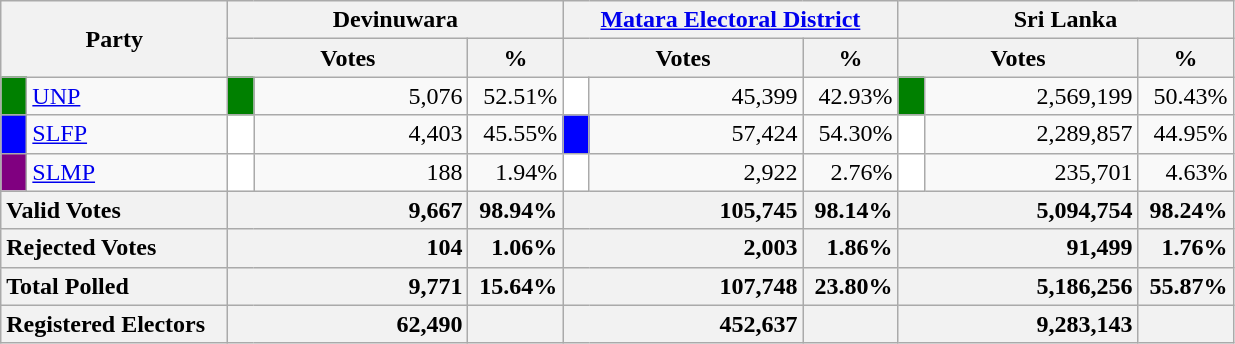<table class="wikitable">
<tr>
<th colspan="2" width="144px"rowspan="2">Party</th>
<th colspan="3" width="216px">Devinuwara</th>
<th colspan="3" width="216px"><a href='#'>Matara Electoral District</a></th>
<th colspan="3" width="216px">Sri Lanka</th>
</tr>
<tr>
<th colspan="2" width="144px">Votes</th>
<th>%</th>
<th colspan="2" width="144px">Votes</th>
<th>%</th>
<th colspan="2" width="144px">Votes</th>
<th>%</th>
</tr>
<tr>
<td style="background-color:green;" width="10px"></td>
<td style="text-align:left;"><a href='#'>UNP</a></td>
<td style="background-color:green;" width="10px"></td>
<td style="text-align:right;">5,076</td>
<td style="text-align:right;">52.51%</td>
<td style="background-color:white;" width="10px"></td>
<td style="text-align:right;">45,399</td>
<td style="text-align:right;">42.93%</td>
<td style="background-color:green;" width="10px"></td>
<td style="text-align:right;">2,569,199</td>
<td style="text-align:right;">50.43%</td>
</tr>
<tr>
<td style="background-color:blue;" width="10px"></td>
<td style="text-align:left;"><a href='#'>SLFP</a></td>
<td style="background-color:white;" width="10px"></td>
<td style="text-align:right;">4,403</td>
<td style="text-align:right;">45.55%</td>
<td style="background-color:blue;" width="10px"></td>
<td style="text-align:right;">57,424</td>
<td style="text-align:right;">54.30%</td>
<td style="background-color:white;" width="10px"></td>
<td style="text-align:right;">2,289,857</td>
<td style="text-align:right;">44.95%</td>
</tr>
<tr>
<td style="background-color:purple;" width="10px"></td>
<td style="text-align:left;"><a href='#'>SLMP</a></td>
<td style="background-color:white;" width="10px"></td>
<td style="text-align:right;">188</td>
<td style="text-align:right;">1.94%</td>
<td style="background-color:white;" width="10px"></td>
<td style="text-align:right;">2,922</td>
<td style="text-align:right;">2.76%</td>
<td style="background-color:white;" width="10px"></td>
<td style="text-align:right;">235,701</td>
<td style="text-align:right;">4.63%</td>
</tr>
<tr>
<th colspan="2" width="144px"style="text-align:left;">Valid Votes</th>
<th style="text-align:right;"colspan="2" width="144px">9,667</th>
<th style="text-align:right;">98.94%</th>
<th style="text-align:right;"colspan="2" width="144px">105,745</th>
<th style="text-align:right;">98.14%</th>
<th style="text-align:right;"colspan="2" width="144px">5,094,754</th>
<th style="text-align:right;">98.24%</th>
</tr>
<tr>
<th colspan="2" width="144px"style="text-align:left;">Rejected Votes</th>
<th style="text-align:right;"colspan="2" width="144px">104</th>
<th style="text-align:right;">1.06%</th>
<th style="text-align:right;"colspan="2" width="144px">2,003</th>
<th style="text-align:right;">1.86%</th>
<th style="text-align:right;"colspan="2" width="144px">91,499</th>
<th style="text-align:right;">1.76%</th>
</tr>
<tr>
<th colspan="2" width="144px"style="text-align:left;">Total Polled</th>
<th style="text-align:right;"colspan="2" width="144px">9,771</th>
<th style="text-align:right;">15.64%</th>
<th style="text-align:right;"colspan="2" width="144px">107,748</th>
<th style="text-align:right;">23.80%</th>
<th style="text-align:right;"colspan="2" width="144px">5,186,256</th>
<th style="text-align:right;">55.87%</th>
</tr>
<tr>
<th colspan="2" width="144px"style="text-align:left;">Registered Electors</th>
<th style="text-align:right;"colspan="2" width="144px">62,490</th>
<th></th>
<th style="text-align:right;"colspan="2" width="144px">452,637</th>
<th></th>
<th style="text-align:right;"colspan="2" width="144px">9,283,143</th>
<th></th>
</tr>
</table>
